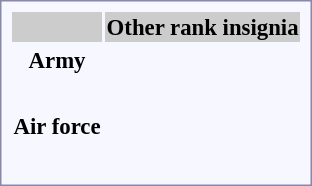<table style="border:1px solid #8888aa; background-color:#f7f8ff; padding:5px; font-size:95%; margin: 0px 12px 12px 0px; text-align:center;">
<tr style="background:#ccc;">
<th></th>
<th colspan=4>Other rank insignia</th>
</tr>
<tr>
<th>Army</th>
<td></td>
<td></td>
<td></td>
<td></td>
</tr>
<tr>
<td></td>
<td><br></td>
<td><br></td>
<td><br></td>
<td><br></td>
</tr>
<tr>
<th>Air force</th>
<td colspan=3></td>
<td></td>
</tr>
<tr>
<td></td>
<td colspan=3></td>
<td><br></td>
</tr>
</table>
